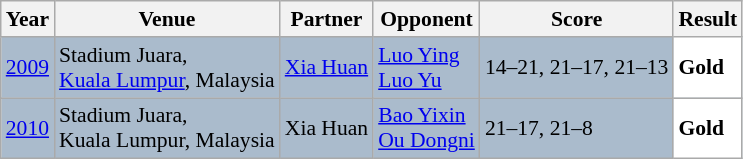<table class="sortable wikitable" style="font-size: 90%;">
<tr>
<th>Year</th>
<th>Venue</th>
<th>Partner</th>
<th>Opponent</th>
<th>Score</th>
<th>Result</th>
</tr>
<tr style="background:#AABBCC">
<td align="center"><a href='#'>2009</a></td>
<td align="left">Stadium Juara,<br><a href='#'>Kuala Lumpur</a>, Malaysia</td>
<td align="left"> <a href='#'>Xia Huan</a></td>
<td align="left"> <a href='#'>Luo Ying</a><br> <a href='#'>Luo Yu</a></td>
<td align="left">14–21, 21–17, 21–13</td>
<td style="text-align:left; background:white"> <strong>Gold</strong></td>
</tr>
<tr style="background:#AABBCC">
<td align="center"><a href='#'>2010</a></td>
<td align="left">Stadium Juara,<br>Kuala Lumpur, Malaysia</td>
<td align="left"> Xia Huan</td>
<td align="left"> <a href='#'>Bao Yixin</a><br> <a href='#'>Ou Dongni</a></td>
<td align="left">21–17, 21–8</td>
<td style="text-align:left; background:white"> <strong>Gold</strong></td>
</tr>
</table>
